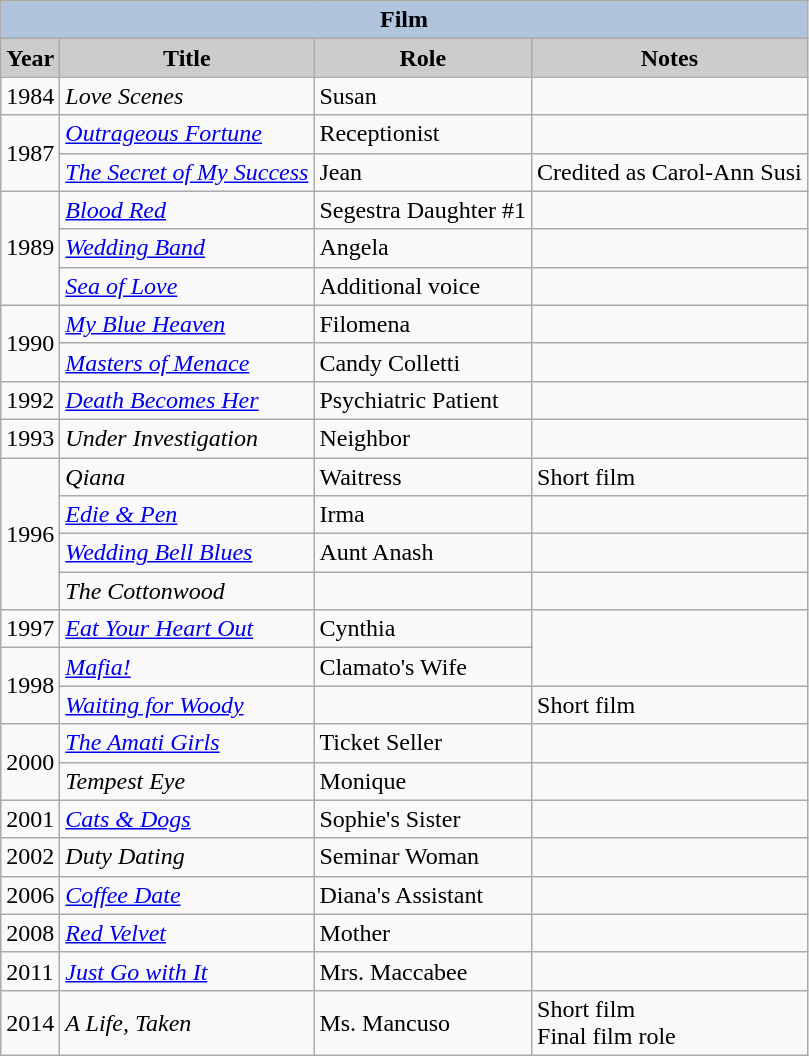<table class="wikitable">
<tr style="text-align:center;">
<th colspan="4" style="background:#B0C4DE;">Film</th>
</tr>
<tr style="text-align:center;">
<th style="background:#ccc;">Year</th>
<th style="background:#ccc;">Title</th>
<th style="background:#ccc;">Role</th>
<th style="background:#ccc;">Notes</th>
</tr>
<tr>
<td>1984</td>
<td><em>Love Scenes</em></td>
<td>Susan</td>
<td></td>
</tr>
<tr>
<td rowspan="2">1987</td>
<td><em><a href='#'>Outrageous Fortune</a></em></td>
<td>Receptionist</td>
<td></td>
</tr>
<tr>
<td><em><a href='#'>The Secret of My Success</a></em></td>
<td>Jean</td>
<td>Credited as Carol-Ann Susi</td>
</tr>
<tr>
<td rowspan="3">1989</td>
<td><em><a href='#'>Blood Red</a></em></td>
<td>Segestra Daughter #1</td>
<td></td>
</tr>
<tr>
<td><em><a href='#'>Wedding Band</a></em></td>
<td>Angela</td>
<td></td>
</tr>
<tr>
<td><em><a href='#'>Sea of Love</a></em></td>
<td>Additional voice</td>
<td></td>
</tr>
<tr>
<td rowspan="2">1990</td>
<td><em><a href='#'>My Blue Heaven</a></em></td>
<td>Filomena</td>
<td></td>
</tr>
<tr>
<td><em><a href='#'>Masters of Menace</a></em></td>
<td>Candy Colletti</td>
<td></td>
</tr>
<tr>
<td>1992</td>
<td><em><a href='#'>Death Becomes Her</a></em></td>
<td>Psychiatric Patient</td>
<td></td>
</tr>
<tr>
<td>1993</td>
<td><em>Under Investigation</em></td>
<td>Neighbor</td>
<td></td>
</tr>
<tr>
<td rowspan="4">1996</td>
<td><em>Qiana</em></td>
<td>Waitress</td>
<td>Short film</td>
</tr>
<tr>
<td><em><a href='#'>Edie & Pen</a></em></td>
<td>Irma</td>
<td></td>
</tr>
<tr>
<td><em><a href='#'>Wedding Bell Blues</a></em></td>
<td>Aunt Anash</td>
<td></td>
</tr>
<tr>
<td><em>The Cottonwood</em></td>
<td></td>
<td></td>
</tr>
<tr>
<td>1997</td>
<td><em><a href='#'>Eat Your Heart Out</a></em></td>
<td>Cynthia</td>
</tr>
<tr>
<td rowspan="2">1998</td>
<td><em><a href='#'>Mafia!</a></em></td>
<td>Clamato's Wife</td>
</tr>
<tr>
<td><em><a href='#'>Waiting for Woody</a></em></td>
<td></td>
<td>Short film</td>
</tr>
<tr>
<td rowspan="2">2000</td>
<td><em><a href='#'>The Amati Girls</a></em></td>
<td>Ticket Seller</td>
<td></td>
</tr>
<tr>
<td><em>Tempest Eye</em></td>
<td>Monique</td>
<td></td>
</tr>
<tr>
<td>2001</td>
<td><em><a href='#'>Cats & Dogs</a></em></td>
<td>Sophie's Sister</td>
<td></td>
</tr>
<tr>
<td>2002</td>
<td><em>Duty Dating</em></td>
<td>Seminar Woman</td>
<td></td>
</tr>
<tr>
<td>2006</td>
<td><em><a href='#'>Coffee Date</a></em></td>
<td>Diana's Assistant</td>
<td></td>
</tr>
<tr>
<td>2008</td>
<td><em><a href='#'>Red Velvet</a></em></td>
<td>Mother</td>
<td></td>
</tr>
<tr>
<td>2011</td>
<td><em><a href='#'>Just Go with It</a></em></td>
<td>Mrs. Maccabee</td>
<td></td>
</tr>
<tr>
<td>2014</td>
<td><em>A Life, Taken</em></td>
<td>Ms. Mancuso</td>
<td>Short film<br> Final film role</td>
</tr>
</table>
